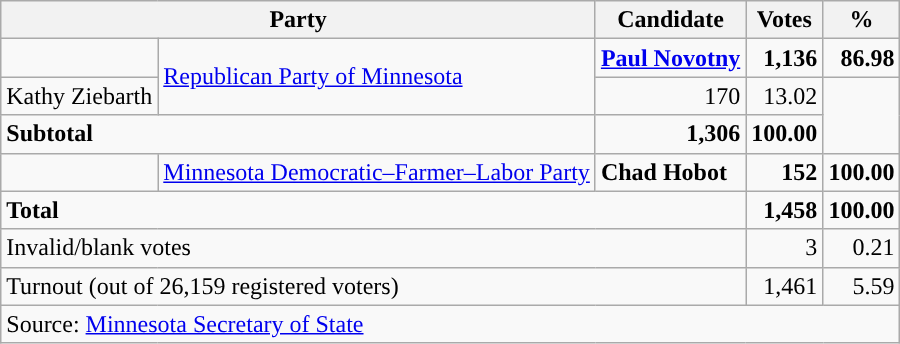<table class="wikitable">
<tr>
<th colspan="2">Party</th>
<th>Candidate</th>
<th>Votes</th>
<th>%</th>
</tr>
<tr>
<td style="background-color:"></td>
<td rowspan="2"><a href='#'>Republican Party of Minnesota</a></td>
<td><strong><a href='#'>Paul Novotny</a></strong></td>
<td align="right"><strong>1,136</strong></td>
<td align="right"><strong>86.98</strong></td>
</tr>
<tr>
<td>Kathy Ziebarth</td>
<td align="right">170</td>
<td align="right">13.02</td>
</tr>
<tr>
<td colspan="2"><strong>Subtotal</strong></td>
<td align="right"><strong>1,306</strong></td>
<td align="right"><strong>100.00</strong></td>
</tr>
<tr>
<td style="background-color:"></td>
<td><a href='#'>Minnesota Democratic–Farmer–Labor Party</a></td>
<td><strong>Chad Hobot</strong></td>
<td align="right"><strong>152</strong></td>
<td align="right"><strong>100.00</strong></td>
</tr>
<tr>
<td colspan="3"><strong>Total</strong></td>
<td align="right"><strong>1,458</strong></td>
<td align="right"><strong>100.00</strong></td>
</tr>
<tr>
<td colspan="3">Invalid/blank votes</td>
<td align="right">3</td>
<td align="right">0.21</td>
</tr>
<tr>
<td colspan="3">Turnout (out of 26,159 registered voters)</td>
<td align="right">1,461</td>
<td align="right">5.59</td>
</tr>
<tr>
<td colspan="5">Source: <a href='#'>Minnesota Secretary of State</a></td>
</tr>
</table>
